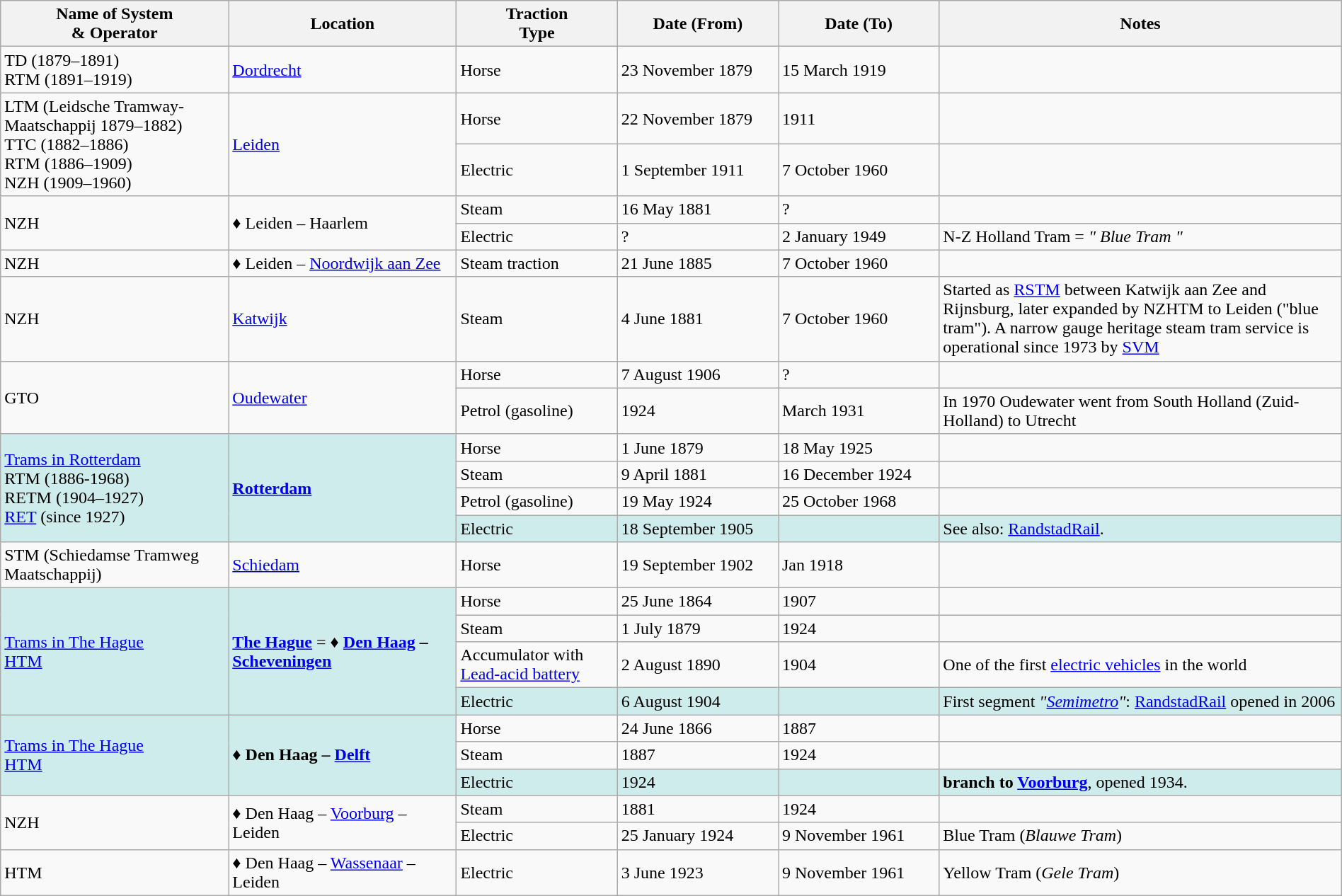<table class="wikitable" width=100%>
<tr>
<th width=17%>Name of System<br>& Operator</th>
<th width=17%>Location</th>
<th width=12%>Traction<br>Type</th>
<th width=12%>Date (From)</th>
<th width=12%>Date (To)</th>
<th width=30%>Notes</th>
</tr>
<tr>
<td>TD (1879–1891)<br>RTM (1891–1919)</td>
<td><a href='#'>Dordrecht</a></td>
<td>Horse</td>
<td>23 November 1879</td>
<td>15 March 1919</td>
<td> </td>
</tr>
<tr>
<td rowspan="2">LTM (Leidsche Tramway-Maatschappij 1879–1882)<br>TTC (1882–1886)<br>RTM (1886–1909)<br>NZH (1909–1960)</td>
<td rowspan=2><a href='#'>Leiden</a></td>
<td>Horse</td>
<td>22 November 1879</td>
<td>1911</td>
<td> </td>
</tr>
<tr>
<td>Electric</td>
<td>1 September 1911</td>
<td>7 October 1960</td>
</tr>
<tr>
<td rowspan="2">NZH</td>
<td rowspan="2">♦ Leiden – Haarlem</td>
<td>Steam</td>
<td>16 May 1881</td>
<td>?</td>
<td> </td>
</tr>
<tr>
<td>Electric</td>
<td>?</td>
<td>2 January 1949</td>
<td>N-Z Holland Tram = <em>" Blue Tram "</em></td>
</tr>
<tr>
<td>NZH</td>
<td>♦ Leiden – <a href='#'>Noordwijk aan Zee</a></td>
<td>Steam traction</td>
<td>21 June 1885</td>
<td>7 October 1960</td>
<td> </td>
</tr>
<tr>
<td>NZH</td>
<td><a href='#'>Katwijk</a></td>
<td>Steam</td>
<td>4 June 1881</td>
<td>7 October 1960</td>
<td>Started as <a href='#'>RSTM</a> between Katwijk aan Zee and Rijnsburg, later expanded by NZHTM to Leiden ("blue tram"). A narrow gauge heritage steam tram service is operational since 1973 by <a href='#'>SVM</a></td>
</tr>
<tr>
<td rowspan="2">GTO</td>
<td rowspan="2"><a href='#'>Oudewater</a></td>
<td>Horse</td>
<td>7 August 1906</td>
<td>?</td>
<td> </td>
</tr>
<tr>
<td>Petrol (gasoline)</td>
<td>1924</td>
<td>March 1931</td>
<td>In 1970 Oudewater went from South Holland (Zuid-Holland) to Utrecht</td>
</tr>
<tr>
<td style="background:#CFECEC" rowspan="4"><a href='#'>Trams in Rotterdam</a><br> RTM (1886-1968)<br> RETM (1904–1927)<br> <a href='#'>RET</a> (since 1927)</td>
<td style="background:#CFECEC" rowspan="4"><strong><a href='#'>Rotterdam</a></strong></td>
<td>Horse</td>
<td>1 June 1879</td>
<td>18 May 1925</td>
<td> </td>
</tr>
<tr>
<td>Steam</td>
<td>9 April 1881</td>
<td>16 December 1924</td>
<td> </td>
</tr>
<tr>
<td>Petrol (gasoline)</td>
<td>19 May 1924</td>
<td>25 October 1968</td>
<td> </td>
</tr>
<tr style="background:#CFECEC">
<td>Electric</td>
<td>18 September 1905</td>
<td> </td>
<td>See also: <a href='#'>RandstadRail</a>.</td>
</tr>
<tr>
<td>STM (Schiedamse Tramweg Maatschappij)</td>
<td><a href='#'>Schiedam</a></td>
<td>Horse</td>
<td>19 September 1902</td>
<td>Jan 1918</td>
<td> </td>
</tr>
<tr>
<td style="background:#CFECEC" rowspan="4"><a href='#'>Trams in The Hague</a><br> <a href='#'>HTM</a></td>
<td style="background:#CFECEC" rowspan="4"><strong><a href='#'>The Hague</a></strong> = ♦ <strong><a href='#'>Den Haag</a> – <a href='#'>Scheveningen</a></strong></td>
<td>Horse</td>
<td>25 June 1864</td>
<td>1907</td>
<td> </td>
</tr>
<tr>
<td>Steam</td>
<td>1 July 1879</td>
<td>1924</td>
<td> </td>
</tr>
<tr>
<td>Accumulator with <a href='#'>Lead-acid battery</a></td>
<td>2 August 1890</td>
<td>1904</td>
<td>One of the first <a href='#'>electric vehicles</a> in the world</td>
</tr>
<tr style="background:#CFECEC">
<td>Electric</td>
<td>6 August 1904</td>
<td> </td>
<td>First segment <em>"<a href='#'>Semimetro</a>"</em>: <a href='#'>RandstadRail</a> opened in 2006</td>
</tr>
<tr>
<td style="background:#CFECEC" rowspan="3"><a href='#'>Trams in The Hague</a><br> <a href='#'>HTM</a></td>
<td style="background:#CFECEC" rowspan="3">♦ <strong>Den Haag – <a href='#'>Delft</a></strong></td>
<td>Horse</td>
<td>24 June 1866</td>
<td>1887</td>
<td> </td>
</tr>
<tr>
<td>Steam</td>
<td>1887</td>
<td>1924</td>
<td> </td>
</tr>
<tr style="background:#CFECEC">
<td>Electric</td>
<td>1924</td>
<td> </td>
<td><strong>branch to <a href='#'>Voorburg</a></strong>, opened 1934.</td>
</tr>
<tr>
<td rowspan="2">NZH</td>
<td rowspan="2">♦ Den Haag – <a href='#'>Voorburg</a> – Leiden</td>
<td>Steam</td>
<td>1881</td>
<td>1924</td>
<td> </td>
</tr>
<tr>
<td>Electric</td>
<td>25 January 1924</td>
<td>9 November 1961</td>
<td>Blue Tram (<em>Blauwe Tram</em>)</td>
</tr>
<tr>
<td>HTM</td>
<td>♦ Den Haag – <a href='#'>Wassenaar</a> – Leiden</td>
<td>Electric</td>
<td>3 June 1923</td>
<td>9 November 1961</td>
<td>Yellow Tram (<em>Gele Tram</em>)</td>
</tr>
</table>
